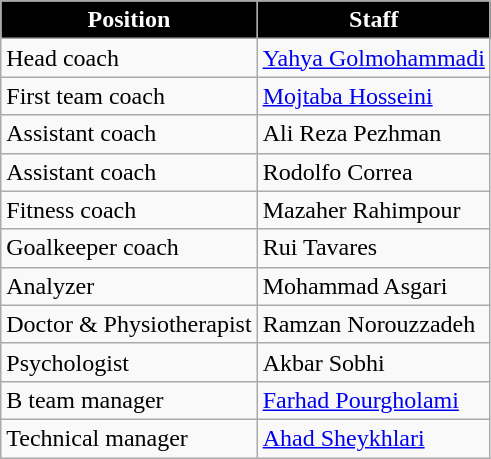<table class="wikitable">
<tr>
<th style="color:#ffffff; background:#000000;">Position</th>
<th style="color:#ffffff; background:#000000;">Staff</th>
</tr>
<tr>
<td>Head coach</td>
<td><a href='#'>Yahya Golmohammadi</a></td>
</tr>
<tr>
<td>First team coach</td>
<td><a href='#'>Mojtaba Hosseini</a></td>
</tr>
<tr>
<td>Assistant coach</td>
<td>Ali Reza Pezhman</td>
</tr>
<tr>
<td>Assistant coach</td>
<td>Rodolfo Correa</td>
</tr>
<tr>
<td>Fitness coach</td>
<td>Mazaher Rahimpour</td>
</tr>
<tr>
<td>Goalkeeper coach</td>
<td>Rui Tavares</td>
</tr>
<tr>
<td>Analyzer</td>
<td>Mohammad Asgari</td>
</tr>
<tr>
<td>Doctor & Physiotherapist</td>
<td>Ramzan Norouzzadeh</td>
</tr>
<tr>
<td>Psychologist</td>
<td>Akbar Sobhi</td>
</tr>
<tr>
<td>B team manager</td>
<td><a href='#'>Farhad Pourgholami</a></td>
</tr>
<tr>
<td>Technical manager</td>
<td><a href='#'>Ahad Sheykhlari</a></td>
</tr>
</table>
